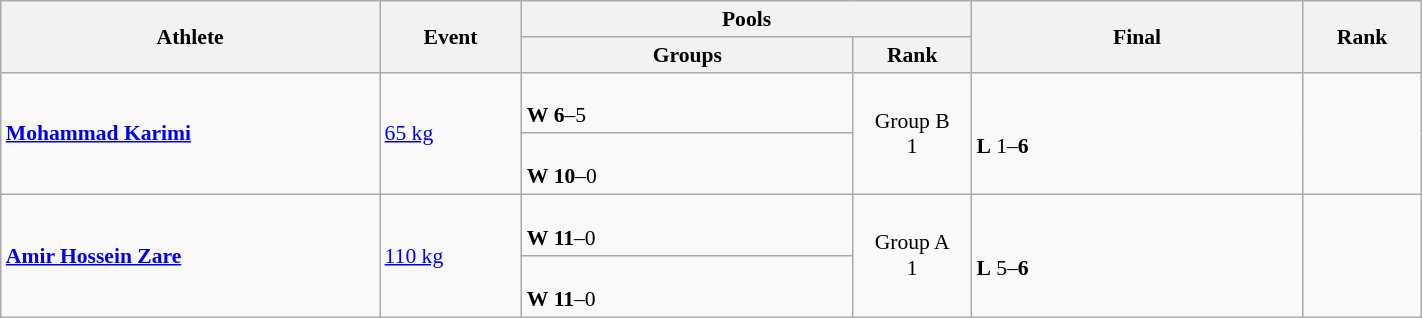<table class="wikitable" width="75%" style="text-align:left; font-size:90%">
<tr>
<th rowspan="2" width="16%">Athlete</th>
<th rowspan="2" width="6%">Event</th>
<th colspan="2">Pools</th>
<th rowspan="2" width="14%">Final</th>
<th rowspan="2" width="5%">Rank</th>
</tr>
<tr>
<th width="14%">Groups</th>
<th width="5%">Rank</th>
</tr>
<tr>
<td rowspan=2><strong><a href='#'>Mohammad Karimi</a></strong></td>
<td rowspan=2><a href='#'>65 kg</a></td>
<td><br><strong>W</strong> <strong>6</strong>–5</td>
<td rowspan=2 align=center>Group B<br>1 <strong></strong></td>
<td rowspan=2><br><strong>L</strong> 1–<strong>6</strong></td>
<td rowspan=2 align="center"></td>
</tr>
<tr>
<td><br><strong>W</strong> <strong>10</strong>–0</td>
</tr>
<tr>
<td rowspan=2><strong><a href='#'>Amir Hossein Zare</a></strong></td>
<td rowspan=2><a href='#'>110 kg</a></td>
<td><br><strong>W</strong> <strong>11</strong>–0</td>
<td rowspan=2 align=center>Group A<br>1 <strong></strong></td>
<td rowspan=2><br><strong>L</strong> 5–<strong>6</strong></td>
<td rowspan=2 align="center"></td>
</tr>
<tr>
<td><br><strong>W</strong> <strong>11</strong>–0</td>
</tr>
</table>
